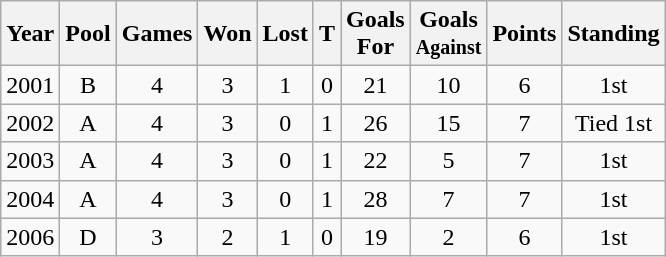<table class="wikitable" style="text-align: center;">
<tr>
<th>Year</th>
<th>Pool</th>
<th>Games</th>
<th>Won</th>
<th>Lost</th>
<th>T</th>
<th>Goals<br>For</th>
<th>Goals<br><small>Against</small></th>
<th>Points</th>
<th>Standing</th>
</tr>
<tr>
<td>2001</td>
<td>B</td>
<td>4</td>
<td>3</td>
<td>1</td>
<td>0</td>
<td>21</td>
<td>10</td>
<td>6</td>
<td>1st</td>
</tr>
<tr>
<td>2002</td>
<td>A</td>
<td>4</td>
<td>3</td>
<td>0</td>
<td>1</td>
<td>26</td>
<td>15</td>
<td>7</td>
<td>Tied 1st</td>
</tr>
<tr>
<td>2003</td>
<td>A</td>
<td>4</td>
<td>3</td>
<td>0</td>
<td>1</td>
<td>22</td>
<td>5</td>
<td>7</td>
<td>1st</td>
</tr>
<tr>
<td>2004</td>
<td>A</td>
<td>4</td>
<td>3</td>
<td>0</td>
<td>1</td>
<td>28</td>
<td>7</td>
<td>7</td>
<td>1st</td>
</tr>
<tr>
<td>2006</td>
<td>D</td>
<td>3</td>
<td>2</td>
<td>1</td>
<td>0</td>
<td>19</td>
<td>2</td>
<td>6</td>
<td>1st</td>
</tr>
</table>
